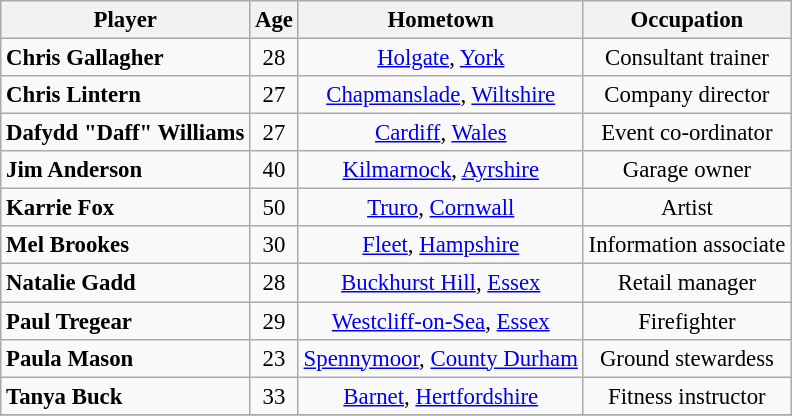<table class="wikitable" style="font-size: 95%;">
<tr>
<th>Player</th>
<th>Age</th>
<th>Hometown</th>
<th>Occupation</th>
</tr>
<tr>
<td><strong>Chris Gallagher</strong></td>
<td align="center">28</td>
<td align="center"><a href='#'>Holgate</a>, <a href='#'>York</a></td>
<td align="center">Consultant trainer</td>
</tr>
<tr>
<td><strong>Chris Lintern</strong></td>
<td align="center">27</td>
<td align="center"><a href='#'>Chapmanslade</a>, <a href='#'>Wiltshire</a></td>
<td align="center">Company director</td>
</tr>
<tr>
<td><strong>Dafydd "Daff" Williams</strong></td>
<td align="center">27</td>
<td align="center"><a href='#'>Cardiff</a>, <a href='#'>Wales</a></td>
<td align="center">Event co-ordinator</td>
</tr>
<tr>
<td><strong>Jim Anderson</strong></td>
<td align="center">40</td>
<td align="center"><a href='#'>Kilmarnock</a>, <a href='#'>Ayrshire</a></td>
<td align="center">Garage owner</td>
</tr>
<tr>
<td><strong>Karrie Fox</strong></td>
<td align="center">50</td>
<td align="center"><a href='#'>Truro</a>, <a href='#'>Cornwall</a></td>
<td align="center">Artist</td>
</tr>
<tr>
<td><strong>Mel Brookes</strong></td>
<td align="center">30</td>
<td align="center"><a href='#'>Fleet</a>, <a href='#'>Hampshire</a></td>
<td align="center">Information associate</td>
</tr>
<tr>
<td><strong>Natalie Gadd</strong></td>
<td align="center">28</td>
<td align="center"><a href='#'>Buckhurst Hill</a>, <a href='#'>Essex</a></td>
<td align="center">Retail manager</td>
</tr>
<tr>
<td><strong>Paul Tregear</strong></td>
<td align="center">29</td>
<td align="center"><a href='#'>Westcliff-on-Sea</a>, <a href='#'>Essex</a></td>
<td align="center">Firefighter</td>
</tr>
<tr>
<td><strong>Paula Mason</strong></td>
<td align="center">23</td>
<td align="center"><a href='#'>Spennymoor</a>, <a href='#'>County Durham</a></td>
<td align="center">Ground stewardess</td>
</tr>
<tr>
<td><strong>Tanya Buck</strong></td>
<td align="center">33</td>
<td align="center"><a href='#'>Barnet</a>, <a href='#'>Hertfordshire</a></td>
<td align="center">Fitness instructor</td>
</tr>
<tr>
</tr>
</table>
